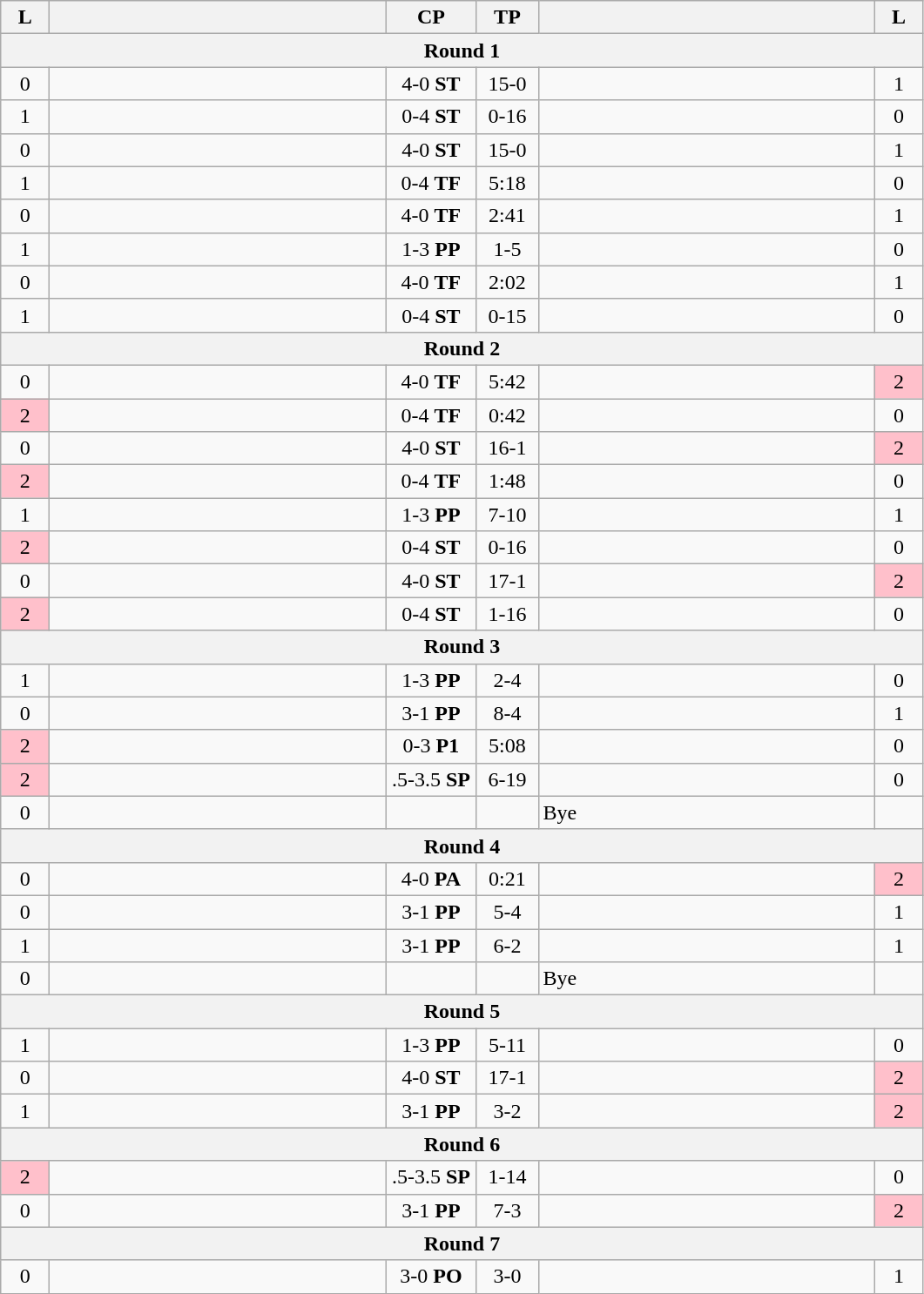<table class="wikitable" style="text-align: center;" |>
<tr>
<th width="30">L</th>
<th width="250"></th>
<th width="62">CP</th>
<th width="40">TP</th>
<th width="250"></th>
<th width="30">L</th>
</tr>
<tr>
<th colspan="7">Round 1</th>
</tr>
<tr>
<td>0</td>
<td style="text-align:left;"><strong></strong></td>
<td>4-0 <strong>ST</strong></td>
<td>15-0</td>
<td style="text-align:left;"></td>
<td>1</td>
</tr>
<tr>
<td>1</td>
<td style="text-align:left;"></td>
<td>0-4 <strong>ST</strong></td>
<td>0-16</td>
<td style="text-align:left;"><strong></strong></td>
<td>0</td>
</tr>
<tr>
<td>0</td>
<td style="text-align:left;"><strong></strong></td>
<td>4-0 <strong>ST</strong></td>
<td>15-0</td>
<td style="text-align:left;"></td>
<td>1</td>
</tr>
<tr>
<td>1</td>
<td style="text-align:left;"></td>
<td>0-4 <strong>TF</strong></td>
<td>5:18</td>
<td style="text-align:left;"><strong></strong></td>
<td>0</td>
</tr>
<tr>
<td>0</td>
<td style="text-align:left;"><strong></strong></td>
<td>4-0 <strong>TF</strong></td>
<td>2:41</td>
<td style="text-align:left;"></td>
<td>1</td>
</tr>
<tr>
<td>1</td>
<td style="text-align:left;"></td>
<td>1-3 <strong>PP</strong></td>
<td>1-5</td>
<td style="text-align:left;"><strong></strong></td>
<td>0</td>
</tr>
<tr>
<td>0</td>
<td style="text-align:left;"><strong></strong></td>
<td>4-0 <strong>TF</strong></td>
<td>2:02</td>
<td style="text-align:left;"></td>
<td>1</td>
</tr>
<tr>
<td>1</td>
<td style="text-align:left;"></td>
<td>0-4 <strong>ST</strong></td>
<td>0-15</td>
<td style="text-align:left;"><strong></strong></td>
<td>0</td>
</tr>
<tr>
<th colspan="7">Round 2</th>
</tr>
<tr>
<td>0</td>
<td style="text-align:left;"><strong></strong></td>
<td>4-0 <strong>TF</strong></td>
<td>5:42</td>
<td style="text-align:left;"></td>
<td bgcolor=pink>2</td>
</tr>
<tr>
<td bgcolor=pink>2</td>
<td style="text-align:left;"></td>
<td>0-4 <strong>TF</strong></td>
<td>0:42</td>
<td style="text-align:left;"><strong></strong></td>
<td>0</td>
</tr>
<tr>
<td>0</td>
<td style="text-align:left;"><strong></strong></td>
<td>4-0 <strong>ST</strong></td>
<td>16-1</td>
<td style="text-align:left;"></td>
<td bgcolor=pink>2</td>
</tr>
<tr>
<td bgcolor=pink>2</td>
<td style="text-align:left;"></td>
<td>0-4 <strong>TF</strong></td>
<td>1:48</td>
<td style="text-align:left;"><strong></strong></td>
<td>0</td>
</tr>
<tr>
<td>1</td>
<td style="text-align:left;"></td>
<td>1-3 <strong>PP</strong></td>
<td>7-10</td>
<td style="text-align:left;"><strong></strong></td>
<td>1</td>
</tr>
<tr>
<td bgcolor=pink>2</td>
<td style="text-align:left;"></td>
<td>0-4 <strong>ST</strong></td>
<td>0-16</td>
<td style="text-align:left;"><strong></strong></td>
<td>0</td>
</tr>
<tr>
<td>0</td>
<td style="text-align:left;"><strong></strong></td>
<td>4-0 <strong>ST</strong></td>
<td>17-1</td>
<td style="text-align:left;"></td>
<td bgcolor=pink>2</td>
</tr>
<tr>
<td bgcolor=pink>2</td>
<td style="text-align:left;"></td>
<td>0-4 <strong>ST</strong></td>
<td>1-16</td>
<td style="text-align:left;"><strong></strong></td>
<td>0</td>
</tr>
<tr>
<th colspan="7">Round 3</th>
</tr>
<tr>
<td>1</td>
<td style="text-align:left;"></td>
<td>1-3 <strong>PP</strong></td>
<td>2-4</td>
<td style="text-align:left;"><strong></strong></td>
<td>0</td>
</tr>
<tr>
<td>0</td>
<td style="text-align:left;"><strong></strong></td>
<td>3-1 <strong>PP</strong></td>
<td>8-4</td>
<td style="text-align:left;"></td>
<td>1</td>
</tr>
<tr>
<td bgcolor=pink>2</td>
<td style="text-align:left;"></td>
<td>0-3 <strong>P1</strong></td>
<td>5:08</td>
<td style="text-align:left;"><strong></strong></td>
<td>0</td>
</tr>
<tr>
<td bgcolor=pink>2</td>
<td style="text-align:left;"></td>
<td>.5-3.5 <strong>SP</strong></td>
<td>6-19</td>
<td style="text-align:left;"><strong></strong></td>
<td>0</td>
</tr>
<tr>
<td>0</td>
<td style="text-align:left;"><strong></strong></td>
<td></td>
<td></td>
<td style="text-align:left;">Bye</td>
<td></td>
</tr>
<tr>
<th colspan="7">Round 4</th>
</tr>
<tr>
<td>0</td>
<td style="text-align:left;"><strong></strong></td>
<td>4-0 <strong>PA</strong></td>
<td>0:21</td>
<td style="text-align:left;"></td>
<td bgcolor=pink>2</td>
</tr>
<tr>
<td>0</td>
<td style="text-align:left;"><strong></strong></td>
<td>3-1 <strong>PP</strong></td>
<td>5-4</td>
<td style="text-align:left;"></td>
<td>1</td>
</tr>
<tr>
<td>1</td>
<td style="text-align:left;"><strong></strong></td>
<td>3-1 <strong>PP</strong></td>
<td>6-2</td>
<td style="text-align:left;"></td>
<td>1</td>
</tr>
<tr>
<td>0</td>
<td style="text-align:left;"><strong></strong></td>
<td></td>
<td></td>
<td style="text-align:left;">Bye</td>
<td></td>
</tr>
<tr>
<th colspan="7">Round 5</th>
</tr>
<tr>
<td>1</td>
<td style="text-align:left;"></td>
<td>1-3 <strong>PP</strong></td>
<td>5-11</td>
<td style="text-align:left;"><strong></strong></td>
<td>0</td>
</tr>
<tr>
<td>0</td>
<td style="text-align:left;"><strong></strong></td>
<td>4-0 <strong>ST</strong></td>
<td>17-1</td>
<td style="text-align:left;"></td>
<td bgcolor=pink>2</td>
</tr>
<tr>
<td>1</td>
<td style="text-align:left;"><strong></strong></td>
<td>3-1 <strong>PP</strong></td>
<td>3-2</td>
<td style="text-align:left;"></td>
<td bgcolor=pink>2</td>
</tr>
<tr>
<th colspan="7">Round 6</th>
</tr>
<tr>
<td bgcolor=pink>2</td>
<td style="text-align:left;"></td>
<td>.5-3.5 <strong>SP</strong></td>
<td>1-14</td>
<td style="text-align:left;"><strong></strong></td>
<td>0</td>
</tr>
<tr>
<td>0</td>
<td style="text-align:left;"><strong></strong></td>
<td>3-1 <strong>PP</strong></td>
<td>7-3</td>
<td style="text-align:left;"></td>
<td bgcolor=pink>2</td>
</tr>
<tr>
<th colspan="7">Round 7</th>
</tr>
<tr>
<td>0</td>
<td style="text-align:left;"><strong></strong></td>
<td>3-0 <strong>PO</strong></td>
<td>3-0</td>
<td style="text-align:left;"></td>
<td>1</td>
</tr>
</table>
